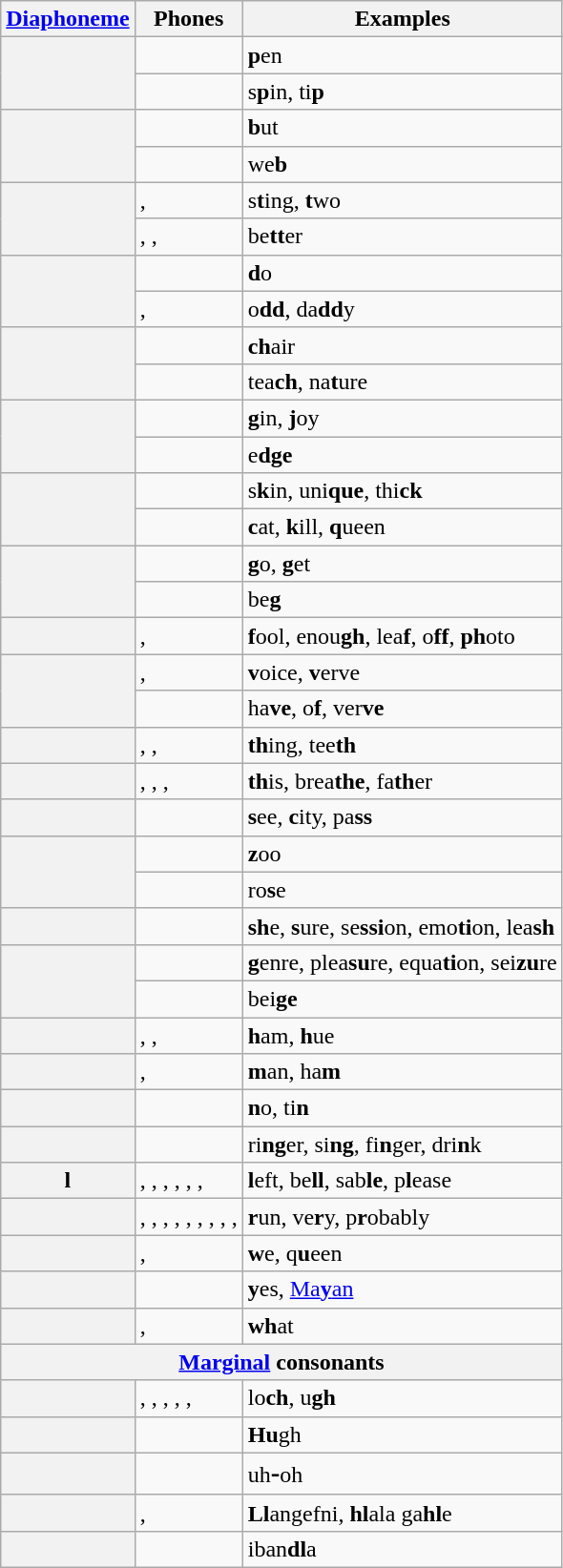<table class="wikitable">
<tr>
<th><a href='#'>Diaphoneme</a></th>
<th>Phones</th>
<th>Examples</th>
</tr>
<tr>
<th rowspan="2"></th>
<td></td>
<td><strong>p</strong>en</td>
</tr>
<tr>
<td></td>
<td>s<strong>p</strong>in, ti<strong>p</strong></td>
</tr>
<tr>
<th rowspan="2"></th>
<td></td>
<td><strong>b</strong>ut</td>
</tr>
<tr>
<td><a href='#'></a></td>
<td>we<strong>b</strong></td>
</tr>
<tr>
<th rowspan="2"></th>
<td>, </td>
<td>s<strong>t</strong>ing, <strong>t</strong>wo</td>
</tr>
<tr>
<td>, , </td>
<td>be<strong>tt</strong>er</td>
</tr>
<tr>
<th rowspan="2"></th>
<td></td>
<td><strong>d</strong>o</td>
</tr>
<tr>
<td><a href='#'></a>, </td>
<td>o<strong>dd</strong>, da<strong>dd</strong>y</td>
</tr>
<tr>
<th rowspan="2"></th>
<td></td>
<td><strong>ch</strong>air</td>
</tr>
<tr>
<td></td>
<td>tea<strong>ch</strong>, na<strong>t</strong>ure</td>
</tr>
<tr>
<th rowspan="2"></th>
<td></td>
<td><strong>g</strong>in, <strong>j</strong>oy</td>
</tr>
<tr>
<td><a href='#'></a></td>
<td>e<strong>dge</strong></td>
</tr>
<tr>
<th rowspan="2"></th>
<td></td>
<td>s<strong>k</strong>in, uni<strong>que</strong>, thi<strong>ck</strong></td>
</tr>
<tr>
<td></td>
<td><strong>c</strong>at, <strong>k</strong>ill,  <strong>q</strong>ueen</td>
</tr>
<tr>
<th rowspan="2"></th>
<td></td>
<td><strong>g</strong>o, <strong>g</strong>et</td>
</tr>
<tr>
<td><a href='#'></a></td>
<td>be<strong>g</strong></td>
</tr>
<tr>
<th></th>
<td>, </td>
<td><strong>f</strong>ool, enou<strong>gh</strong>, lea<strong>f</strong>, o<strong>ff</strong>, <strong>ph</strong>oto</td>
</tr>
<tr>
<th rowspan="2"></th>
<td>, </td>
<td><strong>v</strong>oice, <strong>v</strong>erve</td>
</tr>
<tr>
<td><a href='#'></a></td>
<td>ha<strong>ve</strong>, o<strong>f</strong>, ver<strong>ve</strong></td>
</tr>
<tr>
<th></th>
<td>, , </td>
<td><strong>th</strong>ing, tee<strong>th</strong></td>
</tr>
<tr>
<th></th>
<td>, <a href='#'></a>, , </td>
<td><strong>th</strong>is, brea<strong>the</strong>, fa<strong>th</strong>er</td>
</tr>
<tr>
<th></th>
<td></td>
<td><strong>s</strong>ee, <strong>c</strong>ity, pa<strong>ss</strong></td>
</tr>
<tr>
<th rowspan="2"></th>
<td></td>
<td><strong>z</strong>oo</td>
</tr>
<tr>
<td><a href='#'></a></td>
<td>ro<strong>s</strong>e</td>
</tr>
<tr>
<th></th>
<td></td>
<td><strong>sh</strong>e, <strong>s</strong>ure, se<strong>ssi</strong>on, emo<strong>ti</strong>on, lea<strong>sh</strong></td>
</tr>
<tr>
<th rowspan="2"></th>
<td></td>
<td><strong>g</strong>enre, plea<strong>su</strong>re, equa<strong>ti</strong>on, sei<strong>zu</strong>re</td>
</tr>
<tr>
<td><a href='#'></a></td>
<td>bei<strong>ge</strong></td>
</tr>
<tr>
<th></th>
<td>, , </td>
<td><strong>h</strong>am, <strong>h</strong>ue</td>
</tr>
<tr>
<th></th>
<td>, </td>
<td><strong>m</strong>an, ha<strong>m</strong></td>
</tr>
<tr>
<th></th>
<td></td>
<td><strong>n</strong>o, ti<strong>n</strong></td>
</tr>
<tr>
<th></th>
<td></td>
<td>ri<strong>ng</strong>er, si<strong>ng</strong>, fi<strong>n</strong>ger, dri<strong>n</strong>k</td>
</tr>
<tr>
<th>l</th>
<td>, , <a href='#'></a>, <a href='#'></a>, , ,</td>
<td><strong>l</strong>eft, be<strong>ll</strong>, sab<strong>le</strong>, p<strong>l</strong>ease</td>
</tr>
<tr>
<th></th>
<td>, , , , , <a href='#'></a>, <a href='#'></a>, <a href='#'></a>, <a href='#'></a>, </td>
<td><strong>r</strong>un, ve<strong>r</strong>y, p<strong>r</strong>obably</td>
</tr>
<tr>
<th></th>
<td>, </td>
<td><strong>w</strong>e, q<strong>u</strong>een</td>
</tr>
<tr>
<th></th>
<td></td>
<td><strong>y</strong>es, <a href='#'>Ma<strong>y</strong>an</a></td>
</tr>
<tr>
<th></th>
<td>, </td>
<td><strong>wh</strong>at</td>
</tr>
<tr>
<th colspan="3"><a href='#'>Marginal</a> consonants</th>
</tr>
<tr>
<th></th>
<td>, , , , , </td>
<td>lo<strong>ch</strong>, u<strong>gh</strong></td>
</tr>
<tr>
<th></th>
<td></td>
<td><strong>Hu</strong>gh</td>
</tr>
<tr>
<th></th>
<td></td>
<td>uh<strong><big>-</big></strong>oh</td>
</tr>
<tr>
<th></th>
<td>, </td>
<td><strong>Ll</strong>angefni, <strong>hl</strong>ala ga<strong>hl</strong>e</td>
</tr>
<tr>
<th></th>
<td></td>
<td>iban<strong>dl</strong>a</td>
</tr>
</table>
